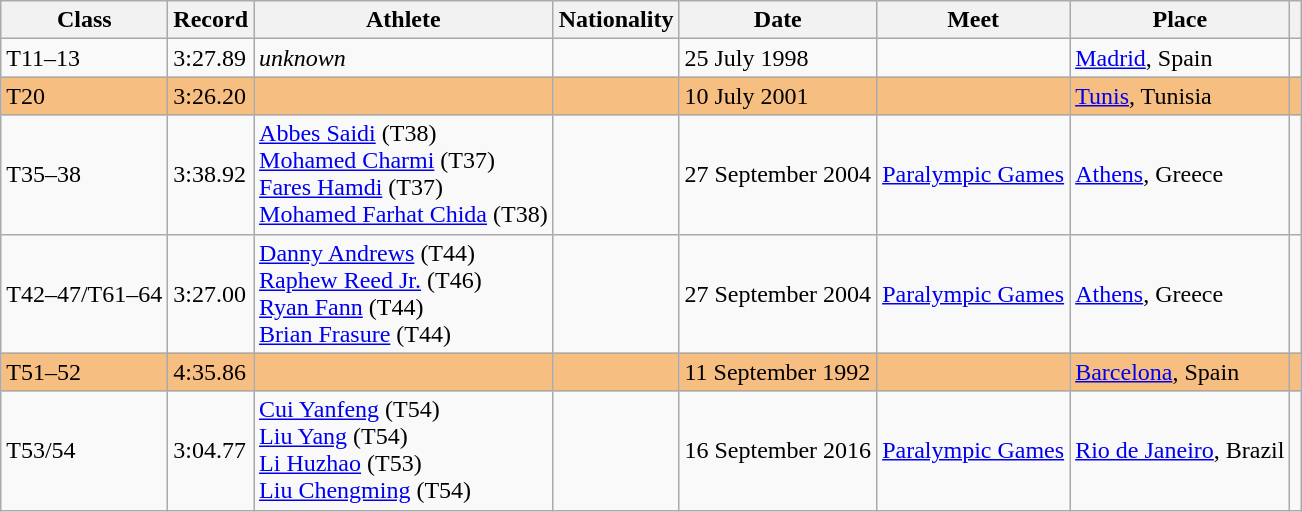<table class="wikitable">
<tr>
<th>Class</th>
<th>Record</th>
<th>Athlete</th>
<th>Nationality</th>
<th>Date</th>
<th>Meet</th>
<th>Place</th>
<th></th>
</tr>
<tr>
<td>T11–13</td>
<td>3:27.89</td>
<td><em>unknown</em></td>
<td></td>
<td>25 July 1998</td>
<td></td>
<td><a href='#'>Madrid</a>, Spain</td>
<td></td>
</tr>
<tr bgcolor=#F7BE81>
<td>T20</td>
<td>3:26.20</td>
<td></td>
<td></td>
<td>10 July 2001</td>
<td></td>
<td><a href='#'>Tunis</a>, Tunisia</td>
<td></td>
</tr>
<tr>
<td>T35–38</td>
<td>3:38.92</td>
<td><a href='#'>Abbes Saidi</a> (T38)<br><a href='#'>Mohamed Charmi</a> (T37)<br><a href='#'>Fares Hamdi</a> (T37)<br><a href='#'>Mohamed Farhat Chida</a> (T38)</td>
<td></td>
<td>27 September 2004</td>
<td><a href='#'>Paralympic Games</a></td>
<td><a href='#'>Athens</a>, Greece</td>
<td></td>
</tr>
<tr>
<td>T42–47/T61–64</td>
<td>3:27.00</td>
<td><a href='#'>Danny Andrews</a> (T44)<br><a href='#'>Raphew Reed Jr.</a> (T46)<br><a href='#'>Ryan Fann</a> (T44)<br><a href='#'>Brian Frasure</a> (T44)</td>
<td></td>
<td>27 September 2004</td>
<td><a href='#'>Paralympic Games</a></td>
<td><a href='#'>Athens</a>, Greece</td>
<td></td>
</tr>
<tr bgcolor=#F7BE81>
<td>T51–52</td>
<td>4:35.86</td>
<td></td>
<td></td>
<td>11 September 1992</td>
<td></td>
<td><a href='#'>Barcelona</a>, Spain</td>
<td></td>
</tr>
<tr>
<td>T53/54</td>
<td>3:04.77</td>
<td><a href='#'>Cui Yanfeng</a> (T54)<br><a href='#'>Liu Yang</a> (T54)<br><a href='#'>Li Huzhao</a> (T53)<br><a href='#'>Liu Chengming</a> (T54)</td>
<td></td>
<td>16 September 2016</td>
<td><a href='#'>Paralympic Games</a></td>
<td><a href='#'>Rio de Janeiro</a>, Brazil</td>
<td></td>
</tr>
</table>
